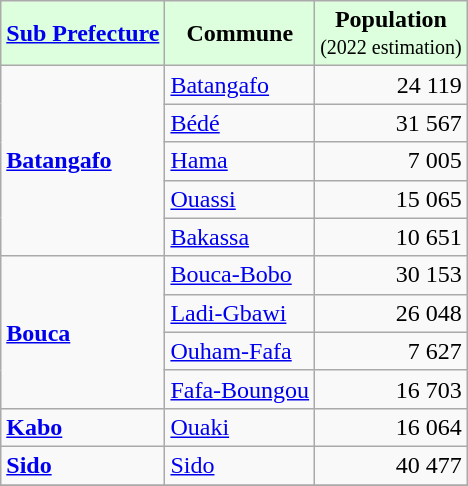<table class="wikitable centre">
<tr style="background: #DDFFDD;">
<td align="center"><strong><a href='#'>Sub Prefecture</a></strong></td>
<td align="center"><strong>Commune</strong></td>
<td align="center"><strong>Population</strong><br><small>(2022 estimation)</small></td>
</tr>
<tr>
<td rowspan="5"><strong><a href='#'>Batangafo</a></strong></td>
<td><a href='#'>Batangafo</a></td>
<td align="right">24 119</td>
</tr>
<tr>
<td><a href='#'>Bédé</a></td>
<td align="right">31 567</td>
</tr>
<tr>
<td><a href='#'>Hama</a></td>
<td align="right">7 005</td>
</tr>
<tr>
<td><a href='#'>Ouassi</a></td>
<td align="right">15 065</td>
</tr>
<tr>
<td><a href='#'>Bakassa</a></td>
<td align="right">10 651</td>
</tr>
<tr>
<td rowspan="4"><strong><a href='#'>Bouca</a></strong></td>
<td><a href='#'>Bouca-Bobo</a></td>
<td align="right">30 153</td>
</tr>
<tr>
<td><a href='#'>Ladi-Gbawi</a></td>
<td align="right">26 048</td>
</tr>
<tr>
<td><a href='#'>Ouham-Fafa</a></td>
<td align="right">7 627</td>
</tr>
<tr>
<td><a href='#'>Fafa-Boungou</a></td>
<td align="right">16 703</td>
</tr>
<tr>
<td><strong><a href='#'>Kabo</a></strong></td>
<td><a href='#'>Ouaki</a></td>
<td align="right">16 064</td>
</tr>
<tr>
<td><strong><a href='#'>Sido</a></strong></td>
<td><a href='#'>Sido</a></td>
<td align="right">40 477</td>
</tr>
<tr>
</tr>
</table>
